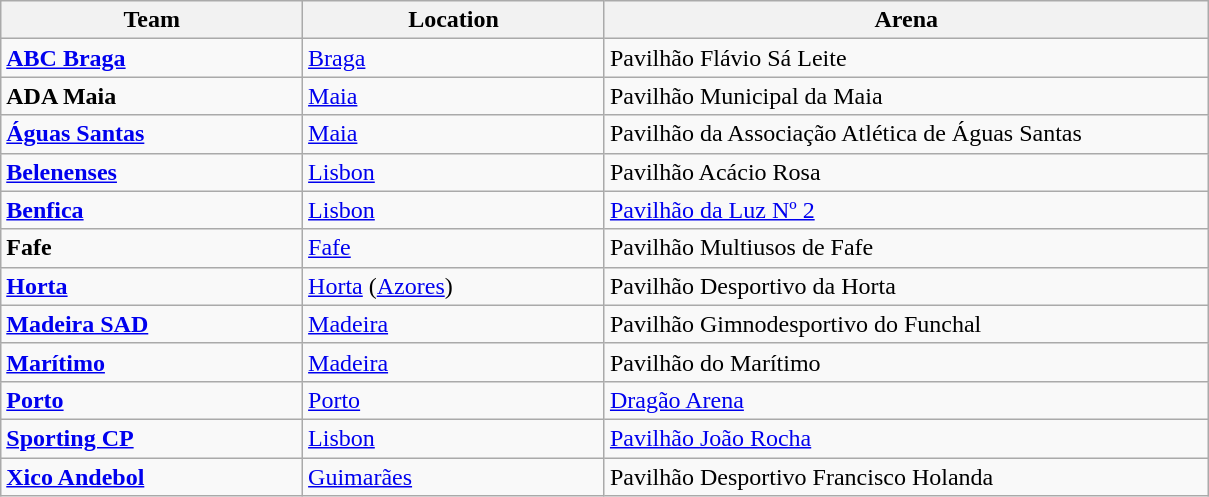<table class="wikitable sortable" style="text-align: left;">
<tr>
<th width="20%">Team</th>
<th width="20%">Location</th>
<th width="40%">Arena</th>
</tr>
<tr>
<td><strong><a href='#'>ABC Braga</a></strong></td>
<td><a href='#'>Braga</a></td>
<td>Pavilhão Flávio Sá Leite</td>
</tr>
<tr>
<td><strong>ADA Maia</strong></td>
<td><a href='#'>Maia</a></td>
<td>Pavilhão Municipal da Maia</td>
</tr>
<tr>
<td><strong><a href='#'>Águas Santas</a></strong></td>
<td><a href='#'>Maia</a></td>
<td>Pavilhão da Associação Atlética de Águas Santas</td>
</tr>
<tr>
<td><strong><a href='#'>Belenenses</a></strong></td>
<td><a href='#'>Lisbon</a></td>
<td>Pavilhão Acácio Rosa</td>
</tr>
<tr>
<td><strong><a href='#'>Benfica</a></strong></td>
<td><a href='#'>Lisbon</a></td>
<td><a href='#'>Pavilhão da Luz Nº 2</a></td>
</tr>
<tr>
<td><strong>Fafe</strong></td>
<td><a href='#'>Fafe</a></td>
<td>Pavilhão Multiusos de Fafe</td>
</tr>
<tr>
<td><strong><a href='#'>Horta</a></strong></td>
<td><a href='#'>Horta</a> (<a href='#'>Azores</a>)</td>
<td>Pavilhão Desportivo da Horta</td>
</tr>
<tr>
<td><strong><a href='#'> Madeira SAD</a></strong></td>
<td><a href='#'>Madeira</a></td>
<td>Pavilhão Gimnodesportivo do Funchal</td>
</tr>
<tr>
<td><strong><a href='#'>Marítimo</a></strong></td>
<td><a href='#'>Madeira</a></td>
<td>Pavilhão do Marítimo</td>
</tr>
<tr>
<td><strong><a href='#'>Porto</a></strong></td>
<td><a href='#'>Porto</a></td>
<td><a href='#'>Dragão Arena</a></td>
</tr>
<tr>
<td><strong><a href='#'>Sporting CP</a></strong></td>
<td><a href='#'>Lisbon</a></td>
<td><a href='#'>Pavilhão João Rocha</a></td>
</tr>
<tr>
<td><strong><a href='#'>Xico Andebol</a></strong></td>
<td><a href='#'>Guimarães</a></td>
<td>Pavilhão Desportivo Francisco Holanda</td>
</tr>
</table>
